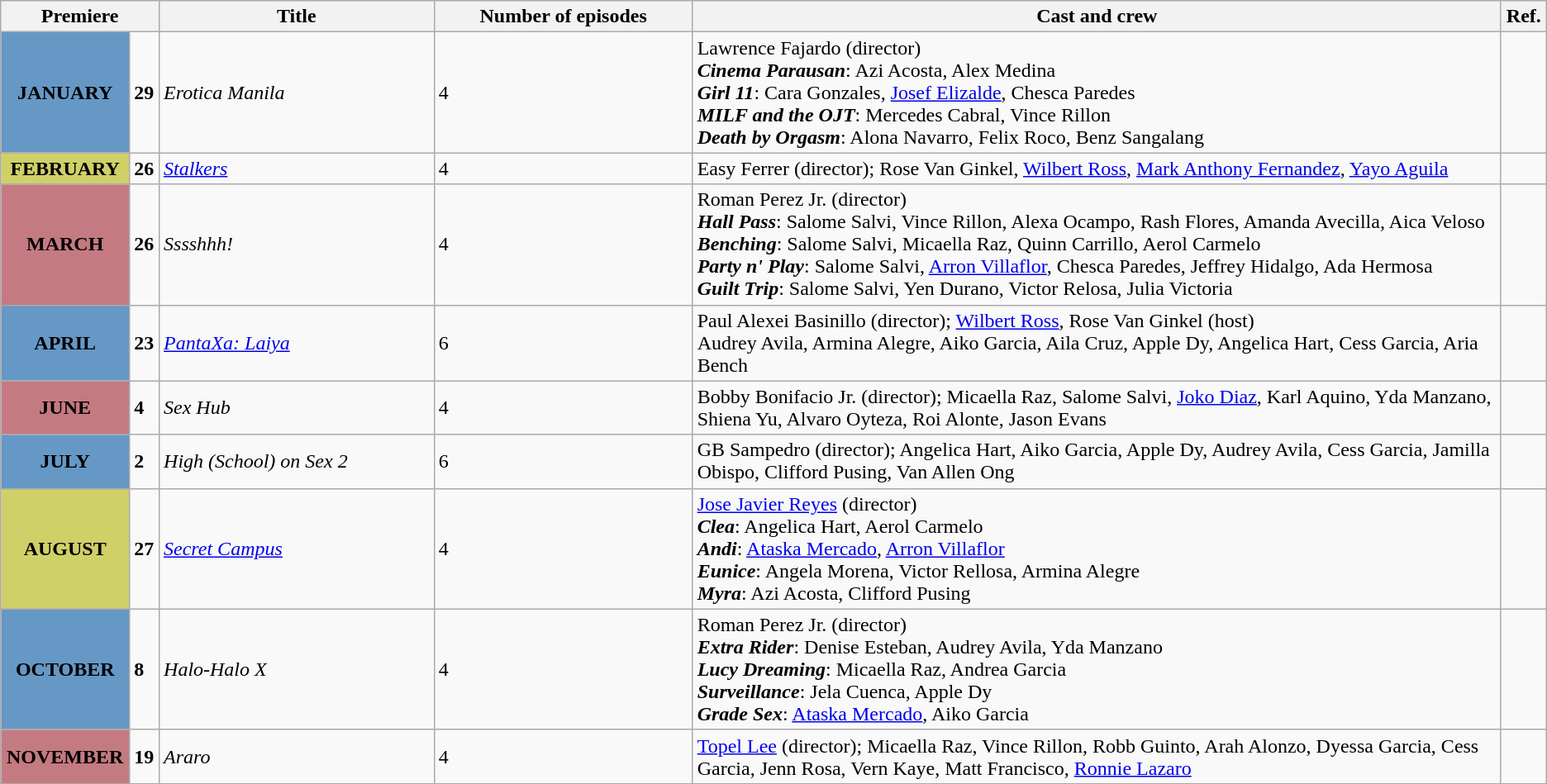<table class="wikitable sortable">
<tr style="background:#ffffba; text-align:center;">
<th colspan="2" style="width:05%">Premiere</th>
<th style="width:17%">Title</th>
<th style="width:16%">Number of episodes</th>
<th style="width:50%">Cast and crew</th>
<th style="width:02%">Ref.</th>
</tr>
<tr>
<th style="text-align:center; background:#6698c6">JANUARY</th>
<td><strong>29</strong></td>
<td><em>Erotica Manila</em></td>
<td>4</td>
<td>Lawrence Fajardo (director)<br><strong><em>Cinema Parausan</em></strong>: Azi Acosta, Alex Medina<br><strong><em>Girl 11</em></strong>: Cara Gonzales, <a href='#'>Josef Elizalde</a>, Chesca Paredes<br><strong><em>MILF and the OJT</em></strong>: Mercedes Cabral, Vince Rillon<br><strong><em>Death by Orgasm</em></strong>: Alona Navarro, Felix Roco, Benz Sangalang</td>
<td></td>
</tr>
<tr>
<th style="text-align:center; background:#d0d069">FEBRUARY</th>
<td><strong>26</strong></td>
<td><em><a href='#'>Stalkers</a></em></td>
<td>4</td>
<td>Easy Ferrer (director); Rose Van Ginkel, <a href='#'>Wilbert Ross</a>, <a href='#'>Mark Anthony Fernandez</a>, <a href='#'>Yayo Aguila</a></td>
<td></td>
</tr>
<tr>
<th style="text-align:center; background:#c47a81">MARCH</th>
<td><strong>26</strong></td>
<td><em>Sssshhh!</em></td>
<td>4</td>
<td>Roman Perez Jr. (director)<br><strong><em>Hall Pass</em></strong>: Salome Salvi, Vince Rillon, Alexa Ocampo, Rash Flores, Amanda Avecilla, Aica Veloso<br><strong><em>Benching</em></strong>: Salome Salvi, Micaella Raz, Quinn Carrillo, Aerol Carmelo<br><strong><em>Party n' Play</em></strong>: Salome Salvi, <a href='#'>Arron Villaflor</a>, Chesca Paredes, Jeffrey Hidalgo, Ada Hermosa<br><strong><em>Guilt Trip</em></strong>: Salome Salvi, Yen Durano, Victor Relosa, Julia Victoria</td>
<td></td>
</tr>
<tr>
<th style="text-align:center; background:#6698c6">APRIL</th>
<td><strong>23</strong></td>
<td><em><a href='#'>PantaXa: Laiya</a></em></td>
<td>6</td>
<td>Paul Alexei Basinillo (director); <a href='#'>Wilbert Ross</a>, Rose Van Ginkel (host)<br>Audrey Avila, Armina Alegre, Aiko Garcia, Aila Cruz, Apple Dy, Angelica Hart, Cess Garcia, Aria Bench</td>
<td></td>
</tr>
<tr>
<th style="text-align:center; background:#c47a81">JUNE</th>
<td><strong>4</strong></td>
<td><em>Sex Hub</em></td>
<td>4</td>
<td>Bobby Bonifacio Jr. (director); Micaella Raz, Salome Salvi, <a href='#'>Joko Diaz</a>, Karl Aquino, Yda Manzano, Shiena Yu, Alvaro Oyteza, Roi Alonte, Jason Evans</td>
<td></td>
</tr>
<tr>
<th style="text-align:center; background:#6698c6">JULY</th>
<td><strong>2</strong></td>
<td><em>High (School) on Sex 2</em></td>
<td>6</td>
<td>GB Sampedro (director); Angelica Hart, Aiko Garcia, Apple Dy, Audrey Avila, Cess Garcia, Jamilla Obispo, Clifford Pusing, Van Allen Ong</td>
<td></td>
</tr>
<tr>
<th style="text-align:center; background:#d0d069">AUGUST</th>
<td><strong>27</strong></td>
<td><em><a href='#'>Secret Campus</a></em></td>
<td>4</td>
<td><a href='#'>Jose Javier Reyes</a> (director)<br><strong><em>Clea</em></strong>: Angelica Hart, Aerol Carmelo<br><strong><em>Andi</em></strong>: <a href='#'>Ataska Mercado</a>, <a href='#'>Arron Villaflor</a><br><strong><em>Eunice</em></strong>: Angela Morena, Victor Rellosa, Armina Alegre<br><strong><em>Myra</em></strong>: Azi Acosta, Clifford Pusing</td>
<td></td>
</tr>
<tr>
<th style="text-align:center; background:#6698c6">OCTOBER</th>
<td><strong>8</strong></td>
<td><em>Halo-Halo X</em></td>
<td>4</td>
<td>Roman Perez Jr. (director)<br><strong><em>Extra Rider</em></strong>: Denise Esteban, Audrey Avila, Yda Manzano<br><strong><em>Lucy Dreaming</em></strong>: Micaella Raz, Andrea Garcia<br><strong><em>Surveillance</em></strong>: Jela Cuenca, Apple Dy<br><strong><em>Grade Sex</em></strong>: <a href='#'>Ataska Mercado</a>, Aiko Garcia</td>
<td></td>
</tr>
<tr>
<th style="text-align:center; background:#c47a81">NOVEMBER</th>
<td><strong>19</strong></td>
<td><em>Araro</em></td>
<td>4</td>
<td><a href='#'>Topel Lee</a> (director); Micaella Raz, Vince Rillon, Robb Guinto, Arah Alonzo, Dyessa Garcia, Cess Garcia, Jenn Rosa, Vern Kaye, Matt Francisco, <a href='#'>Ronnie Lazaro</a></td>
<td></td>
</tr>
<tr>
</tr>
</table>
